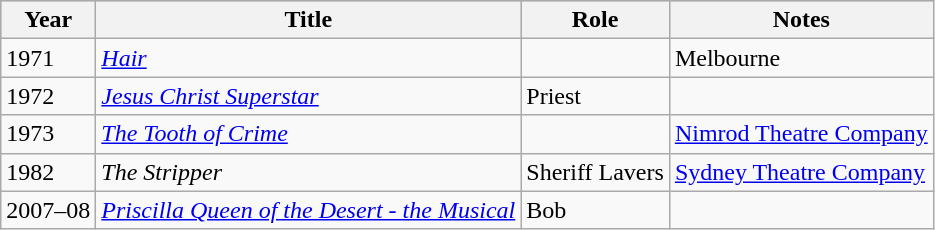<table class="wikitable">
<tr style="background:#b0c4de; text-align:center;">
<th>Year</th>
<th>Title</th>
<th>Role</th>
<th>Notes</th>
</tr>
<tr>
<td>1971</td>
<td><em><a href='#'>Hair</a></em></td>
<td></td>
<td>Melbourne</td>
</tr>
<tr>
<td>1972</td>
<td><em><a href='#'>Jesus Christ Superstar</a></em></td>
<td>Priest</td>
<td></td>
</tr>
<tr>
<td>1973</td>
<td><em><a href='#'>The Tooth of Crime</a></em></td>
<td></td>
<td><a href='#'>Nimrod Theatre Company</a></td>
</tr>
<tr>
<td>1982</td>
<td><em>The Stripper</em></td>
<td>Sheriff Lavers</td>
<td><a href='#'>Sydney Theatre Company</a></td>
</tr>
<tr>
<td>2007–08</td>
<td><em><a href='#'>Priscilla Queen of the Desert - the Musical</a></em></td>
<td>Bob</td>
<td></td>
</tr>
</table>
